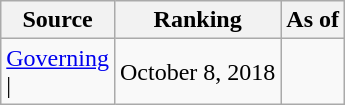<table class="wikitable" style="text-align:center">
<tr>
<th>Source</th>
<th>Ranking</th>
<th>As of</th>
</tr>
<tr>
<td align=left><a href='#'>Governing</a><br>| </td>
<td>October 8, 2018</td>
</tr>
</table>
